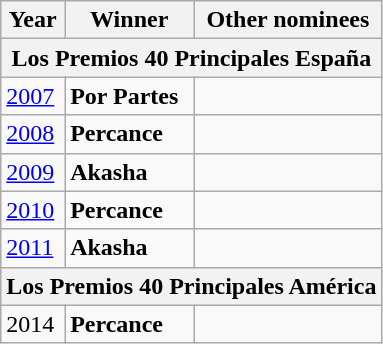<table class="wikitable">
<tr>
<th>Year</th>
<th>Winner</th>
<th>Other nominees</th>
</tr>
<tr>
<th colspan=3>Los Premios 40 Principales España</th>
</tr>
<tr>
<td><a href='#'>2007</a></td>
<td><strong>Por Partes</strong></td>
<td></td>
</tr>
<tr>
<td><a href='#'>2008</a></td>
<td><strong>Percance</strong></td>
<td></td>
</tr>
<tr>
<td><a href='#'>2009</a></td>
<td><strong>Akasha</strong></td>
<td></td>
</tr>
<tr>
<td><a href='#'>2010</a></td>
<td><strong>Percance</strong></td>
<td></td>
</tr>
<tr>
<td><a href='#'>2011</a></td>
<td><strong>Akasha</strong></td>
<td></td>
</tr>
<tr>
<th colspan=3>Los Premios 40 Principales América</th>
</tr>
<tr>
<td>2014</td>
<td><strong>Percance</strong></td>
<td></td>
</tr>
</table>
